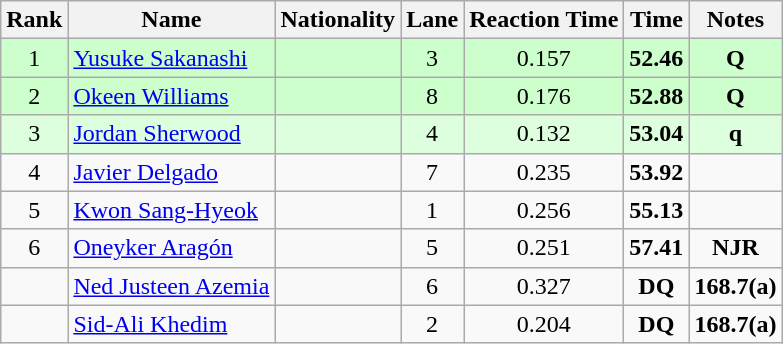<table class="wikitable sortable" style="text-align:center">
<tr>
<th>Rank</th>
<th>Name</th>
<th>Nationality</th>
<th>Lane</th>
<th>Reaction Time</th>
<th>Time</th>
<th>Notes</th>
</tr>
<tr bgcolor=ccffcc>
<td>1</td>
<td align=left><a href='#'>Yusuke Sakanashi</a></td>
<td align=left></td>
<td>3</td>
<td>0.157</td>
<td><strong>52.46</strong></td>
<td><strong>Q</strong></td>
</tr>
<tr bgcolor=ccffcc>
<td>2</td>
<td align=left><a href='#'>Okeen Williams</a></td>
<td align=left></td>
<td>8</td>
<td>0.176</td>
<td><strong>52.88</strong></td>
<td><strong>Q</strong></td>
</tr>
<tr bgcolor=ddffdd>
<td>3</td>
<td align=left><a href='#'>Jordan Sherwood</a></td>
<td align=left></td>
<td>4</td>
<td>0.132</td>
<td><strong>53.04</strong></td>
<td><strong>q</strong></td>
</tr>
<tr>
<td>4</td>
<td align=left><a href='#'>Javier Delgado</a></td>
<td align=left></td>
<td>7</td>
<td>0.235</td>
<td><strong>53.92</strong></td>
<td></td>
</tr>
<tr>
<td>5</td>
<td align=left><a href='#'>Kwon Sang-Hyeok</a></td>
<td align=left></td>
<td>1</td>
<td>0.256</td>
<td><strong>55.13</strong></td>
<td></td>
</tr>
<tr>
<td>6</td>
<td align=left><a href='#'>Oneyker Aragón</a></td>
<td align=left></td>
<td>5</td>
<td>0.251</td>
<td><strong>57.41</strong></td>
<td><strong>NJR</strong></td>
</tr>
<tr>
<td></td>
<td align=left><a href='#'>Ned Justeen Azemia</a></td>
<td align=left></td>
<td>6</td>
<td>0.327</td>
<td><strong>DQ</strong></td>
<td><strong>168.7(a)</strong></td>
</tr>
<tr>
<td></td>
<td align=left><a href='#'>Sid-Ali Khedim</a></td>
<td align=left></td>
<td>2</td>
<td>0.204</td>
<td><strong>DQ</strong></td>
<td><strong>168.7(a)</strong></td>
</tr>
</table>
